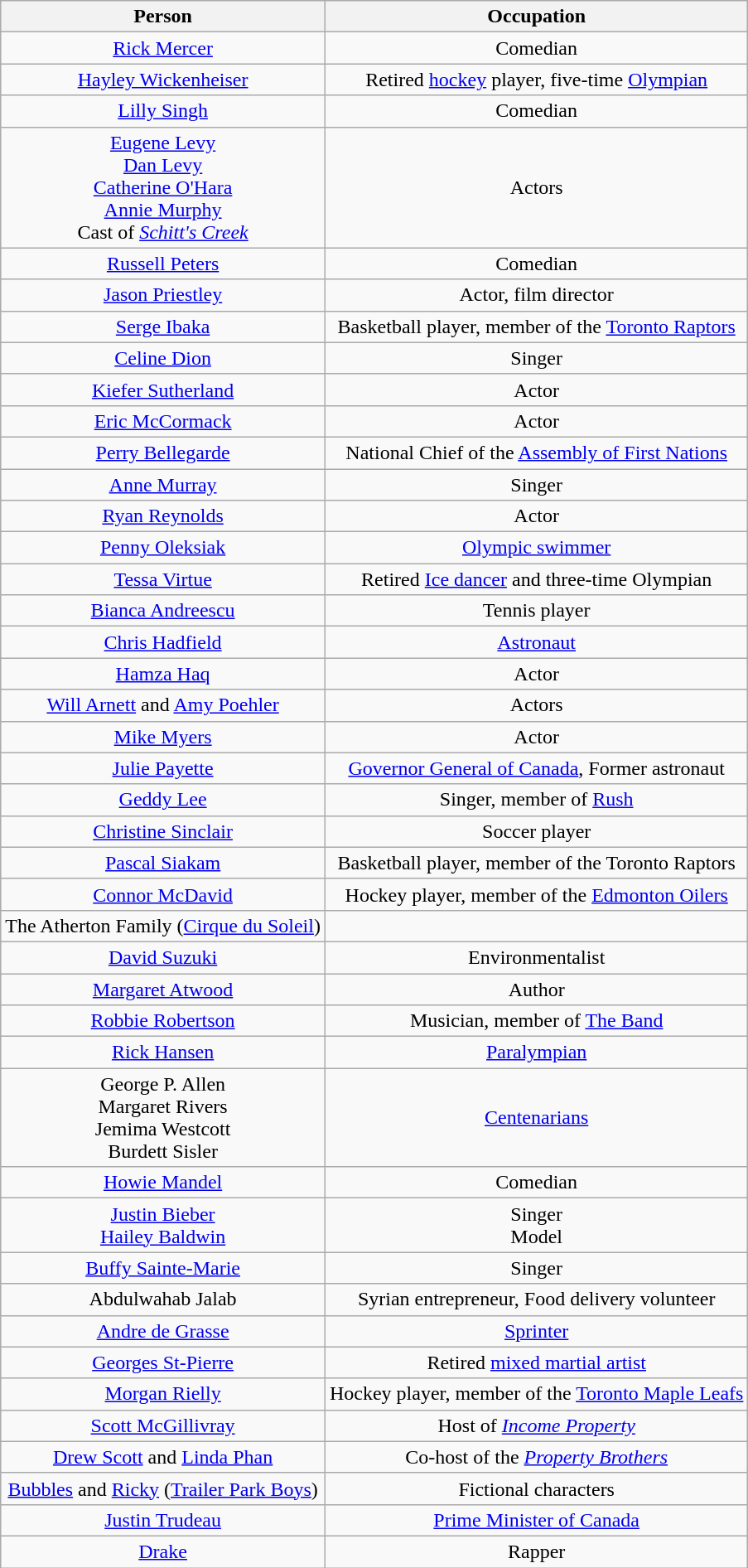<table class="wikitable">
<tr>
<th style="text-align: center; font-weight:bold;">Person</th>
<th style="text-align: center; font-weight:bold;">Occupation</th>
</tr>
<tr>
<td style="text-align: center;"><a href='#'>Rick Mercer</a></td>
<td style="text-align: center;">Comedian</td>
</tr>
<tr>
<td style="text-align: center;"><a href='#'>Hayley Wickenheiser</a></td>
<td style="text-align: center;">Retired <a href='#'>hockey</a> player, five-time <a href='#'>Olympian</a></td>
</tr>
<tr>
<td style="text-align: center;"><a href='#'>Lilly Singh</a></td>
<td style="text-align: center;">Comedian</td>
</tr>
<tr>
<td style="text-align: center;"><a href='#'>Eugene Levy</a><br><a href='#'>Dan Levy</a><br><a href='#'>Catherine O'Hara</a><br><a href='#'>Annie Murphy</a><br>Cast of <em><a href='#'>Schitt's Creek</a></em></td>
<td style="text-align: center;">Actors</td>
</tr>
<tr>
<td style="text-align: center;"><a href='#'>Russell Peters</a></td>
<td style="text-align: center;">Comedian</td>
</tr>
<tr>
<td style="text-align: center;"><a href='#'>Jason Priestley</a></td>
<td style="text-align: center;">Actor, film director</td>
</tr>
<tr>
<td style="text-align: center;"><a href='#'>Serge Ibaka</a></td>
<td style="text-align: center;">Basketball player, member of the <a href='#'>Toronto Raptors</a></td>
</tr>
<tr>
<td style="text-align: center;"><a href='#'>Celine Dion</a></td>
<td style="text-align: center;">Singer</td>
</tr>
<tr>
<td style="text-align: center;"><a href='#'>Kiefer Sutherland</a></td>
<td style="text-align: center;">Actor</td>
</tr>
<tr>
<td style="text-align: center;"><a href='#'>Eric McCormack</a></td>
<td style="text-align: center;">Actor</td>
</tr>
<tr>
<td style="text-align: center;"><a href='#'>Perry Bellegarde</a></td>
<td style="text-align: center;">National Chief of the <a href='#'>Assembly of First Nations</a></td>
</tr>
<tr>
<td style="text-align: center;"><a href='#'>Anne Murray</a></td>
<td style="text-align: center;">Singer</td>
</tr>
<tr>
<td style="text-align: center;"><a href='#'>Ryan Reynolds</a></td>
<td style="text-align: center;">Actor</td>
</tr>
<tr>
<td style="text-align: center;"><a href='#'>Penny Oleksiak</a></td>
<td style="text-align: center;"><a href='#'>Olympic swimmer</a></td>
</tr>
<tr>
<td style="text-align: center;"><a href='#'>Tessa Virtue</a></td>
<td style="text-align: center;">Retired <a href='#'>Ice dancer</a> and three-time Olympian</td>
</tr>
<tr>
<td style="text-align: center;"><a href='#'>Bianca Andreescu</a></td>
<td style="text-align: center;">Tennis player</td>
</tr>
<tr>
<td style="text-align: center;"><a href='#'>Chris Hadfield</a></td>
<td style="text-align: center;"><a href='#'>Astronaut</a></td>
</tr>
<tr>
<td style="text-align: center;"><a href='#'>Hamza Haq</a></td>
<td style="text-align: center;">Actor</td>
</tr>
<tr>
<td style="text-align: center;"><a href='#'>Will Arnett</a> and <a href='#'>Amy Poehler</a></td>
<td style="text-align: center;">Actors</td>
</tr>
<tr>
<td style="text-align: center;"><a href='#'>Mike Myers</a></td>
<td style="text-align: center;">Actor</td>
</tr>
<tr>
<td style="text-align: center;"><a href='#'>Julie Payette</a></td>
<td style="text-align: center;"><a href='#'>Governor General of Canada</a>, Former astronaut</td>
</tr>
<tr>
<td style="text-align: center;"><a href='#'>Geddy Lee</a></td>
<td style="text-align: center;">Singer, member of <a href='#'>Rush</a></td>
</tr>
<tr>
<td style="text-align: center;"><a href='#'>Christine Sinclair</a></td>
<td style="text-align: center;">Soccer player</td>
</tr>
<tr>
<td style="text-align: center;"><a href='#'>Pascal Siakam</a></td>
<td style="text-align: center;">Basketball player, member of the Toronto Raptors</td>
</tr>
<tr>
<td style="text-align: center;"><a href='#'>Connor McDavid</a></td>
<td style="text-align: center;">Hockey player, member of the <a href='#'>Edmonton Oilers</a></td>
</tr>
<tr>
<td style="text-align: center;">The Atherton Family (<a href='#'>Cirque du Soleil</a>)</td>
<td style="text-align: center;"></td>
</tr>
<tr>
<td style="text-align: center;"><a href='#'>David Suzuki</a></td>
<td style="text-align: center;">Environmentalist</td>
</tr>
<tr>
<td style="text-align: center;"><a href='#'>Margaret Atwood</a></td>
<td style="text-align: center;">Author</td>
</tr>
<tr>
<td style="text-align: center;"><a href='#'>Robbie Robertson</a></td>
<td style="text-align: center;">Musician, member of <a href='#'>The Band</a></td>
</tr>
<tr>
<td style="text-align: center;"><a href='#'>Rick Hansen</a></td>
<td style="text-align: center;"><a href='#'>Paralympian</a></td>
</tr>
<tr>
<td style="text-align: center;">George P. Allen<br>Margaret Rivers<br>Jemima Westcott<br>Burdett Sisler</td>
<td style="text-align: center;"><a href='#'>Centenarians</a></td>
</tr>
<tr>
<td style="text-align: center;"><a href='#'>Howie Mandel</a></td>
<td style="text-align: center;">Comedian</td>
</tr>
<tr>
<td style="text-align: center;"><a href='#'>Justin Bieber</a><br><a href='#'>Hailey Baldwin</a></td>
<td style="text-align: center;">Singer<br>Model</td>
</tr>
<tr>
<td style="text-align: center;"><a href='#'>Buffy Sainte-Marie</a></td>
<td style="text-align: center;">Singer</td>
</tr>
<tr>
<td style="text-align: center;">Abdulwahab Jalab</td>
<td style="text-align: center;">Syrian entrepreneur, Food delivery volunteer</td>
</tr>
<tr>
<td style="text-align: center;"><a href='#'>Andre de Grasse</a></td>
<td style="text-align: center;"><a href='#'>Sprinter</a></td>
</tr>
<tr>
<td style="text-align: center;"><a href='#'>Georges St-Pierre</a></td>
<td style="text-align: center;">Retired <a href='#'>mixed martial artist</a></td>
</tr>
<tr>
<td style="text-align: center;"><a href='#'>Morgan Rielly</a></td>
<td style="text-align: center;">Hockey player, member of the <a href='#'>Toronto Maple Leafs</a></td>
</tr>
<tr>
<td style="text-align: center;"><a href='#'>Scott McGillivray</a></td>
<td style="text-align: center;">Host of <em><a href='#'>Income Property</a></em></td>
</tr>
<tr>
<td style="text-align: center;"><a href='#'>Drew Scott</a> and <a href='#'>Linda Phan</a></td>
<td style="text-align: center;">Co-host of the <em><a href='#'>Property Brothers</a></em></td>
</tr>
<tr>
<td style="text-align: center;"><a href='#'>Bubbles</a> and <a href='#'>Ricky</a> (<a href='#'>Trailer Park Boys</a>)</td>
<td style="text-align: center;">Fictional characters</td>
</tr>
<tr>
<td style="text-align: center;"><a href='#'>Justin Trudeau</a></td>
<td style="text-align: center;"><a href='#'>Prime Minister of Canada</a></td>
</tr>
<tr>
<td style="text-align: center;"><a href='#'>Drake</a></td>
<td style="text-align: center;">Rapper</td>
</tr>
</table>
